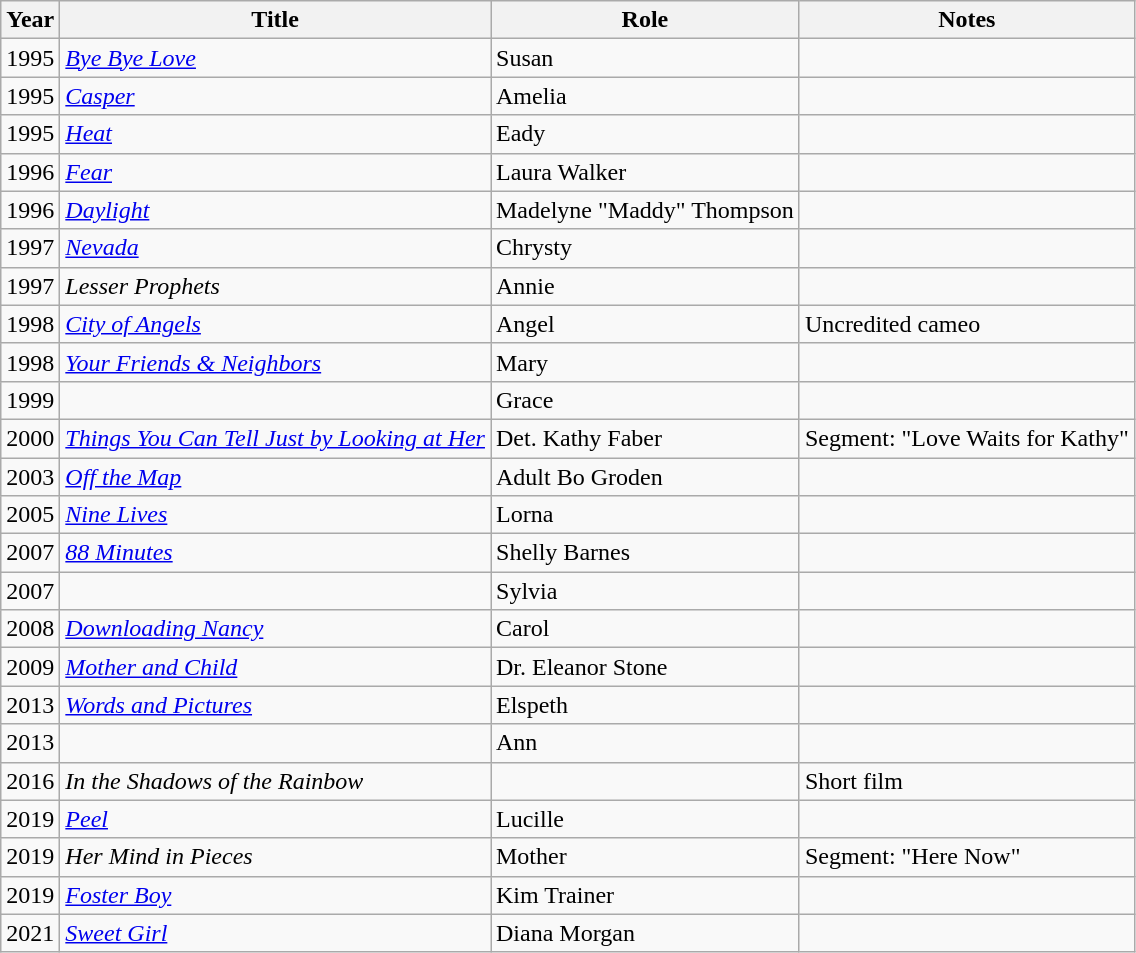<table class="wikitable sortable">
<tr>
<th>Year</th>
<th>Title</th>
<th>Role</th>
<th class="unsortable">Notes</th>
</tr>
<tr>
<td>1995</td>
<td><em><a href='#'>Bye Bye Love</a></em></td>
<td>Susan</td>
<td></td>
</tr>
<tr>
<td>1995</td>
<td><em><a href='#'>Casper</a></em></td>
<td>Amelia</td>
<td></td>
</tr>
<tr>
<td>1995</td>
<td><em><a href='#'>Heat</a></em></td>
<td>Eady</td>
<td></td>
</tr>
<tr>
<td>1996</td>
<td><em><a href='#'>Fear</a></em></td>
<td>Laura Walker</td>
<td></td>
</tr>
<tr>
<td>1996</td>
<td><em><a href='#'>Daylight</a></em></td>
<td>Madelyne "Maddy" Thompson</td>
<td></td>
</tr>
<tr>
<td>1997</td>
<td><em><a href='#'>Nevada</a></em></td>
<td>Chrysty</td>
<td></td>
</tr>
<tr>
<td>1997</td>
<td><em>Lesser Prophets</em></td>
<td>Annie</td>
<td></td>
</tr>
<tr>
<td>1998</td>
<td><em><a href='#'>City of Angels</a></em></td>
<td>Angel</td>
<td>Uncredited cameo</td>
</tr>
<tr>
<td>1998</td>
<td><em><a href='#'>Your Friends & Neighbors</a></em></td>
<td>Mary</td>
<td></td>
</tr>
<tr>
<td>1999</td>
<td><em></em></td>
<td>Grace</td>
<td></td>
</tr>
<tr>
<td>2000</td>
<td><em><a href='#'>Things You Can Tell Just by Looking at Her</a></em></td>
<td>Det. Kathy Faber</td>
<td>Segment: "Love Waits for Kathy"</td>
</tr>
<tr>
<td>2003</td>
<td><em><a href='#'>Off the Map</a></em></td>
<td>Adult Bo Groden</td>
<td></td>
</tr>
<tr>
<td>2005</td>
<td><em><a href='#'>Nine Lives</a></em></td>
<td>Lorna</td>
<td></td>
</tr>
<tr>
<td>2007</td>
<td><em><a href='#'>88 Minutes</a></em></td>
<td>Shelly Barnes</td>
<td></td>
</tr>
<tr>
<td>2007</td>
<td><em></em></td>
<td>Sylvia</td>
<td></td>
</tr>
<tr>
<td>2008</td>
<td><em><a href='#'>Downloading Nancy</a></em></td>
<td>Carol</td>
<td></td>
</tr>
<tr>
<td>2009</td>
<td><em><a href='#'>Mother and Child</a></em></td>
<td>Dr. Eleanor Stone</td>
<td></td>
</tr>
<tr>
<td>2013</td>
<td><em><a href='#'>Words and Pictures</a></em></td>
<td>Elspeth</td>
<td></td>
</tr>
<tr>
<td>2013</td>
<td><em></em></td>
<td>Ann</td>
<td></td>
</tr>
<tr>
<td>2016</td>
<td><em>In the Shadows of the Rainbow</em></td>
<td></td>
<td>Short film</td>
</tr>
<tr>
<td>2019</td>
<td><em><a href='#'>Peel</a></em></td>
<td>Lucille</td>
<td></td>
</tr>
<tr>
<td>2019</td>
<td><em>Her Mind in Pieces</em></td>
<td>Mother</td>
<td>Segment: "Here Now"</td>
</tr>
<tr>
<td>2019</td>
<td><em><a href='#'>Foster Boy</a></em></td>
<td>Kim Trainer</td>
<td></td>
</tr>
<tr>
<td>2021</td>
<td><em><a href='#'>Sweet Girl</a></em></td>
<td>Diana Morgan</td>
<td></td>
</tr>
</table>
